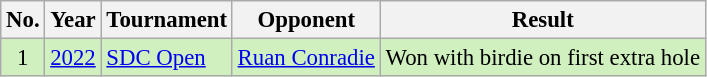<table class="wikitable" style="font-size:95%;">
<tr>
<th>No.</th>
<th>Year</th>
<th>Tournament</th>
<th>Opponent</th>
<th>Result</th>
</tr>
<tr style="background:#D0F0C0;">
<td align=center>1</td>
<td><a href='#'>2022</a></td>
<td><a href='#'>SDC Open</a></td>
<td> <a href='#'>Ruan Conradie</a></td>
<td>Won with birdie on first extra hole</td>
</tr>
</table>
